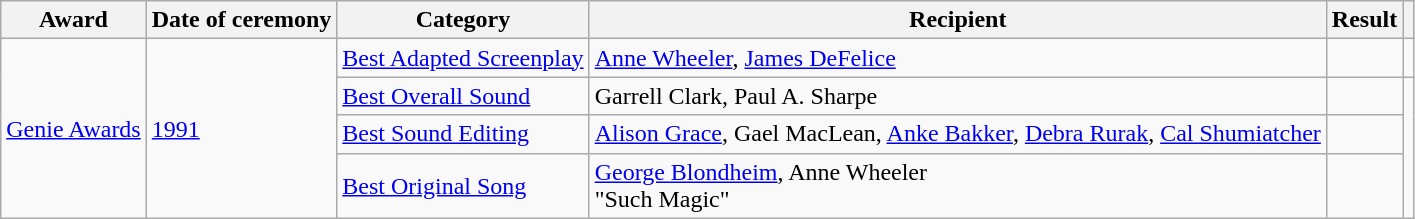<table class="wikitable sortable plainrowheaders">
<tr>
<th scope="col">Award</th>
<th scope="col">Date of ceremony</th>
<th scope="col">Category</th>
<th scope="col">Recipient</th>
<th scope="col">Result</th>
<th scope="col" class="unsortable"></th>
</tr>
<tr>
<td rowspan=4><a href='#'>Genie Awards</a></td>
<td rowspan=4><a href='#'>1991</a></td>
<td><a href='#'>Best Adapted Screenplay</a></td>
<td><a href='#'>Anne Wheeler</a>, <a href='#'>James DeFelice</a></td>
<td></td>
<td></td>
</tr>
<tr>
<td><a href='#'>Best Overall Sound</a></td>
<td>Garrell Clark, Paul A. Sharpe</td>
<td></td>
<td rowspan=3></td>
</tr>
<tr>
<td><a href='#'>Best Sound Editing</a></td>
<td><a href='#'>Alison Grace</a>, Gael MacLean, <a href='#'>Anke Bakker</a>, <a href='#'>Debra Rurak</a>, <a href='#'>Cal Shumiatcher</a></td>
<td></td>
</tr>
<tr>
<td><a href='#'>Best Original Song</a></td>
<td><a href='#'>George Blondheim</a>, Anne Wheeler<br>"Such Magic"</td>
<td></td>
</tr>
</table>
